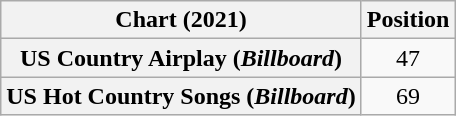<table class="wikitable sortable plainrowheaders" style="text-align:center">
<tr>
<th>Chart (2021)</th>
<th>Position</th>
</tr>
<tr>
<th scope="row">US Country Airplay (<em>Billboard</em>)</th>
<td>47</td>
</tr>
<tr>
<th scope="row">US Hot Country Songs (<em>Billboard</em>)</th>
<td>69</td>
</tr>
</table>
